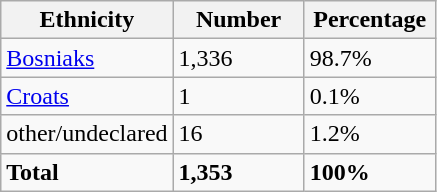<table class="wikitable">
<tr>
<th width="100px">Ethnicity</th>
<th width="80px">Number</th>
<th width="80px">Percentage</th>
</tr>
<tr>
<td><a href='#'>Bosniaks</a></td>
<td>1,336</td>
<td>98.7%</td>
</tr>
<tr>
<td><a href='#'>Croats</a></td>
<td>1</td>
<td>0.1%</td>
</tr>
<tr>
<td>other/undeclared</td>
<td>16</td>
<td>1.2%</td>
</tr>
<tr>
<td><strong>Total</strong></td>
<td><strong>1,353</strong></td>
<td><strong>100%</strong></td>
</tr>
</table>
